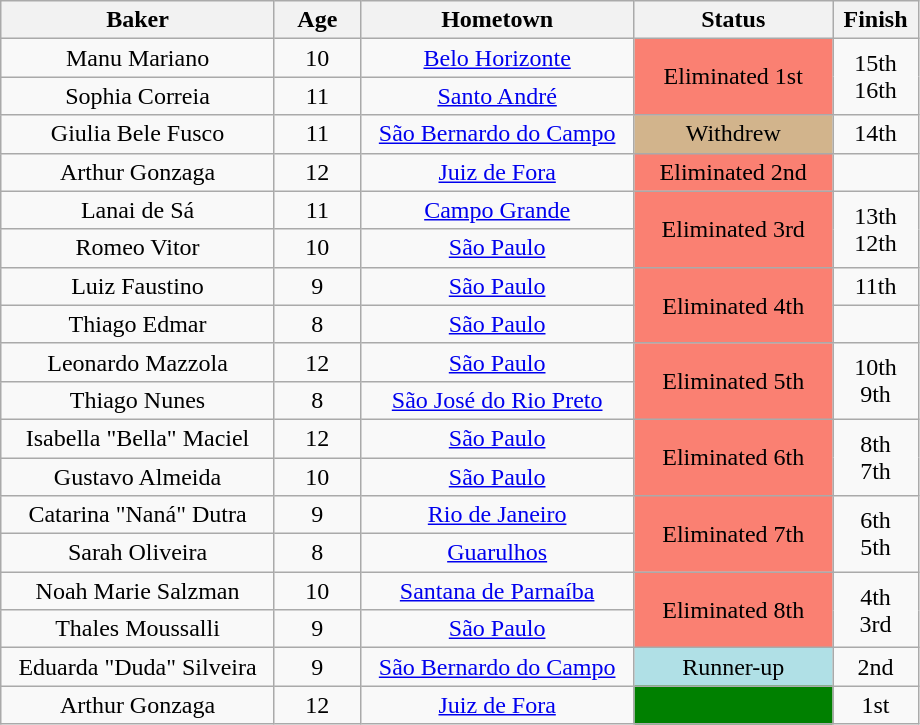<table class="wikitable" style="text-align:center">
<tr>
<th width=175>Baker</th>
<th width=050>Age</th>
<th width=175>Hometown</th>
<th width=125>Status</th>
<th width=050>Finish</th>
</tr>
<tr>
<td>Manu Mariano</td>
<td>10</td>
<td><a href='#'>Belo Horizonte</a></td>
<td rowspan=2 bgcolor=FA8072>Eliminated 1st</td>
<td rowspan=2>15th<br>16th</td>
</tr>
<tr>
<td>Sophia Correia</td>
<td>11</td>
<td><a href='#'>Santo André</a></td>
</tr>
<tr>
<td>Giulia Bele Fusco</td>
<td>11</td>
<td><a href='#'>São Bernardo do Campo</a></td>
<td bgcolor=D2B48C>Withdrew</td>
<td>14th</td>
</tr>
<tr>
<td>Arthur Gonzaga</td>
<td>12</td>
<td><a href='#'>Juiz de Fora</a></td>
<td bgcolor=FA8072>Eliminated 2nd</td>
<td></td>
</tr>
<tr>
<td>Lanai de Sá</td>
<td>11</td>
<td><a href='#'>Campo Grande</a></td>
<td rowspan=2 bgcolor=FA8072>Eliminated 3rd</td>
<td rowspan=2>13th<br>12th</td>
</tr>
<tr>
<td>Romeo Vitor</td>
<td>10</td>
<td><a href='#'>São Paulo</a></td>
</tr>
<tr>
<td>Luiz Faustino</td>
<td>9</td>
<td><a href='#'>São Paulo</a></td>
<td rowspan=2 bgcolor=FA8072>Eliminated 4th</td>
<td>11th</td>
</tr>
<tr>
<td>Thiago Edmar</td>
<td>8</td>
<td><a href='#'>São Paulo</a></td>
<td></td>
</tr>
<tr>
<td>Leonardo Mazzola</td>
<td>12</td>
<td><a href='#'>São Paulo</a></td>
<td rowspan=2 bgcolor=FA8072>Eliminated 5th</td>
<td rowspan=2>10th<br>9th</td>
</tr>
<tr>
<td>Thiago Nunes</td>
<td>8</td>
<td><a href='#'>São José do Rio Preto</a></td>
</tr>
<tr>
<td>Isabella "Bella" Maciel</td>
<td>12</td>
<td><a href='#'>São Paulo</a></td>
<td rowspan=2 bgcolor=FA8072>Eliminated 6th</td>
<td rowspan=2>8th<br>7th</td>
</tr>
<tr>
<td>Gustavo Almeida</td>
<td>10</td>
<td><a href='#'>São Paulo</a></td>
</tr>
<tr>
<td>Catarina "Naná" Dutra</td>
<td>9</td>
<td><a href='#'>Rio de Janeiro</a></td>
<td rowspan=2 bgcolor=FA8072>Eliminated 7th</td>
<td rowspan=2>6th<br>5th</td>
</tr>
<tr>
<td>Sarah Oliveira</td>
<td>8</td>
<td><a href='#'>Guarulhos</a></td>
</tr>
<tr>
<td>Noah Marie Salzman</td>
<td>10</td>
<td><a href='#'>Santana de Parnaíba</a></td>
<td rowspan=2 bgcolor=FA8072>Eliminated 8th</td>
<td rowspan=2>4th<br>3rd</td>
</tr>
<tr>
<td>Thales Moussalli</td>
<td>9</td>
<td><a href='#'>São Paulo</a></td>
</tr>
<tr>
<td>Eduarda "Duda" Silveira</td>
<td>9</td>
<td><a href='#'>São Bernardo do Campo</a></td>
<td bgcolor=B0E0E6>Runner-up</td>
<td>2nd</td>
</tr>
<tr>
<td>Arthur Gonzaga</td>
<td>12</td>
<td><a href='#'>Juiz de Fora</a></td>
<td bgcolor=008000></td>
<td>1st</td>
</tr>
</table>
